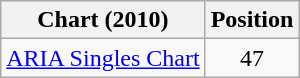<table class="wikitable">
<tr>
<th>Chart (2010)</th>
<th>Position</th>
</tr>
<tr>
<td><a href='#'>ARIA Singles Chart</a></td>
<td align="center">47</td>
</tr>
</table>
